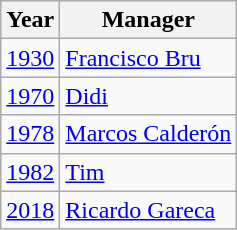<table class="wikitable">
<tr>
<th>Year</th>
<th>Manager</th>
</tr>
<tr>
<td align=center><a href='#'>1930</a></td>
<td> <a href='#'>Francisco Bru</a></td>
</tr>
<tr>
<td align=center><a href='#'>1970</a></td>
<td> <a href='#'>Didi</a></td>
</tr>
<tr>
<td align=center><a href='#'>1978</a></td>
<td> <a href='#'>Marcos Calderón</a></td>
</tr>
<tr>
<td align=center><a href='#'>1982</a></td>
<td> <a href='#'>Tim</a></td>
</tr>
<tr>
<td align=center><a href='#'>2018</a></td>
<td> <a href='#'>Ricardo Gareca</a></td>
</tr>
</table>
